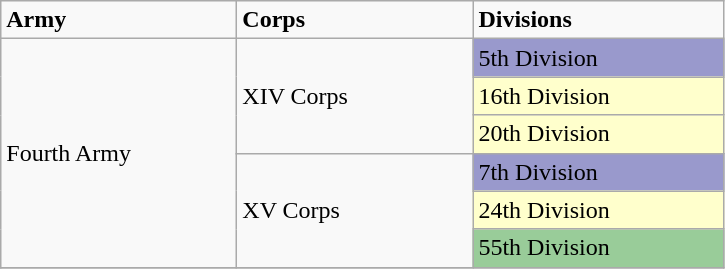<table class="wikitable">
<tr>
<td width="150pt"><strong>Army</strong></td>
<td width="150pt"><strong>Corps</strong></td>
<td width="160pt"><strong>Divisions</strong></td>
</tr>
<tr>
<td rowspan="6">Fourth Army</td>
<td rowspan="3">XIV Corps</td>
<td style="background:#9999CC">5th Division</td>
</tr>
<tr>
<td style="background:#FFFFCC;">16th Division</td>
</tr>
<tr>
<td style="background:#FFFFCC;">20th Division</td>
</tr>
<tr>
<td rowspan="3">XV Corps</td>
<td style="background:#9999CC;">7th Division</td>
</tr>
<tr>
<td style="background:#FFFFCC;">24th Division</td>
</tr>
<tr>
<td style="background:#99CC99">55th Division</td>
</tr>
<tr>
</tr>
</table>
